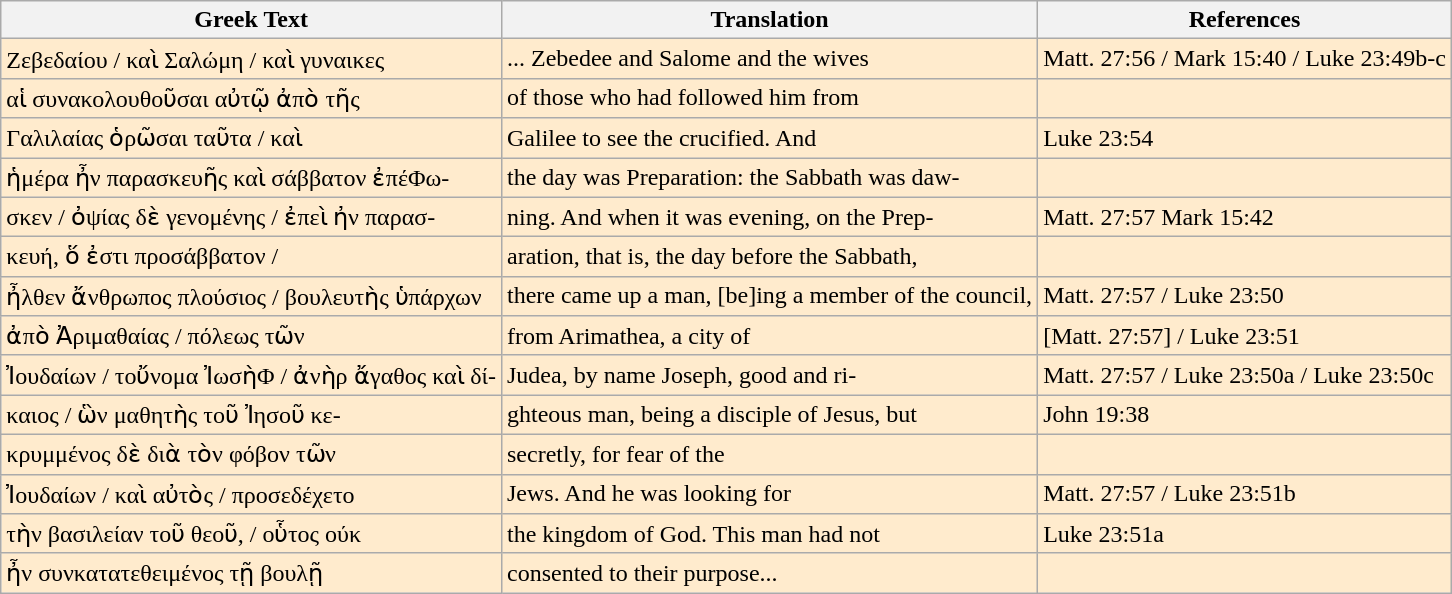<table class="wikitable">
<tr>
<th>Greek Text</th>
<th>Translation</th>
<th>References</th>
</tr>
<tr style="background:#FFEBCD">
<td>Ζεβεδαίου / καὶ Σαλώμη / καὶ γυναικες</td>
<td>...  Zebedee and Salome and the wives</td>
<td>Matt. 27:56 / Mark 15:40 / Luke 23:49b-c</td>
</tr>
<tr style="background:#FFEBCD">
<td>αἱ συνακολουθοῦσαι αὐτῷ ἀπὸ τῆς</td>
<td>of those who had followed him from</td>
<td></td>
</tr>
<tr style="background:#FFEBCD">
<td>Γαλιλαίας ὁρῶσαι ταῦτα / καὶ</td>
<td>Galilee to see the crucified. And</td>
<td>Luke 23:54</td>
</tr>
<tr style="background:#FFEBCD">
<td>ἡμέρα ἦν παρασκευῆς καὶ σάββατον ἐπέΦω-</td>
<td>the day was Preparation: the Sabbath was daw-</td>
<td></td>
</tr>
<tr style="background:#FFEBCD">
<td>σκεν / ὀψίας δὲ γενομένης / ἐπεὶ ἠν παρασ-</td>
<td>ning. And when it was evening, on the Prep-</td>
<td>Matt. 27:57  Mark 15:42</td>
</tr>
<tr style="background:#FFEBCD">
<td>κευή, ὅ ἐστι προσάββατον /</td>
<td>aration, that is, the day before the Sabbath,</td>
<td></td>
</tr>
<tr style="background:#FFEBCD">
<td>ἦλθεν ἄνθρωπος πλούσιος / βουλευτὴς ὑπάρχων</td>
<td>there came up a man, [be]ing a member of the council,</td>
<td>Matt. 27:57 / Luke 23:50</td>
</tr>
<tr style="background:#FFEBCD">
<td>ἀπὸ Ἀριμαθαίας / πόλεως τῶν</td>
<td>from Arimathea, a city of</td>
<td>[Matt. 27:57] / Luke 23:51</td>
</tr>
<tr style="background:#FFEBCD">
<td>Ἰουδαίων / τοὔνομα ἸωσὴΦ / ἀνὴρ ἄγαθος καὶ δί-</td>
<td>Judea, by name Joseph, good and ri-</td>
<td>Matt. 27:57 / Luke 23:50a / Luke 23:50c</td>
</tr>
<tr style="background:#FFEBCD">
<td>καιος / ὣν μαθητὴς τοῦ Ἰησοῦ κε-</td>
<td>ghteous man, being a disciple of Jesus, but</td>
<td>John 19:38</td>
</tr>
<tr style="background:#FFEBCD">
<td>κρυμμένος δὲ διὰ τὸν φόβον τῶν</td>
<td>secretly, for fear of the</td>
<td></td>
</tr>
<tr style="background:#FFEBCD">
<td>Ἰουδαίων / καὶ αὐτὸς / προσεδέχετο</td>
<td>Jews. And he was looking for</td>
<td>Matt. 27:57 / Luke 23:51b</td>
</tr>
<tr style="background:#FFEBCD">
<td>τὴν βασιλείαν τοῦ θεοῦ, / οὗτος ούκ</td>
<td>the kingdom of God. This man had not</td>
<td>Luke 23:51a</td>
</tr>
<tr style="background:#FFEBCD">
<td>ἦν συνκατατεθειμένος τῇ βουλῇ</td>
<td>consented to their purpose...</td>
<td></td>
</tr>
</table>
